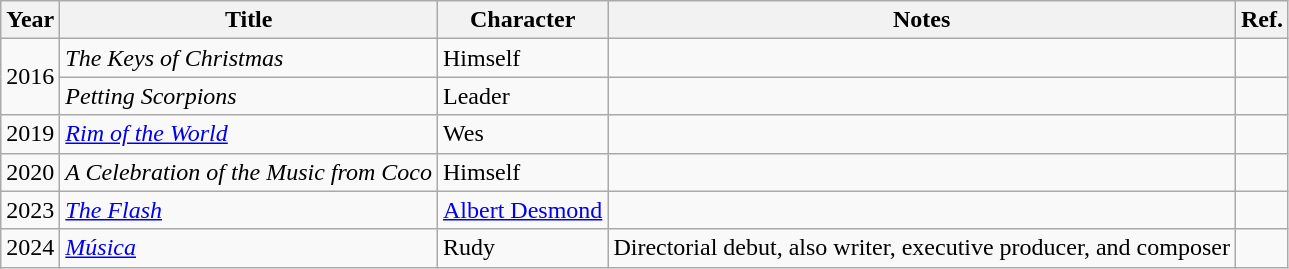<table class="wikitable">
<tr>
<th>Year</th>
<th>Title</th>
<th>Character</th>
<th>Notes</th>
<th>Ref.</th>
</tr>
<tr>
<td rowspan="2">2016</td>
<td><em>The Keys of Christmas</em></td>
<td>Himself</td>
<td></td>
<td></td>
</tr>
<tr>
<td><em>Petting Scorpions</em></td>
<td>Leader</td>
<td></td>
<td></td>
</tr>
<tr>
<td>2019</td>
<td><em><a href='#'>Rim of the World</a></em></td>
<td>Wes</td>
<td></td>
<td></td>
</tr>
<tr>
<td>2020</td>
<td><em>A Celebration of the Music from Coco</em></td>
<td>Himself</td>
<td></td>
<td></td>
</tr>
<tr>
<td>2023</td>
<td><em><a href='#'>The Flash</a></em></td>
<td><a href='#'>Albert Desmond</a></td>
<td></td>
<td></td>
</tr>
<tr>
<td>2024</td>
<td><em><a href='#'>Música</a></em></td>
<td>Rudy</td>
<td>Directorial debut, also writer, executive producer, and composer</td>
<td></td>
</tr>
</table>
